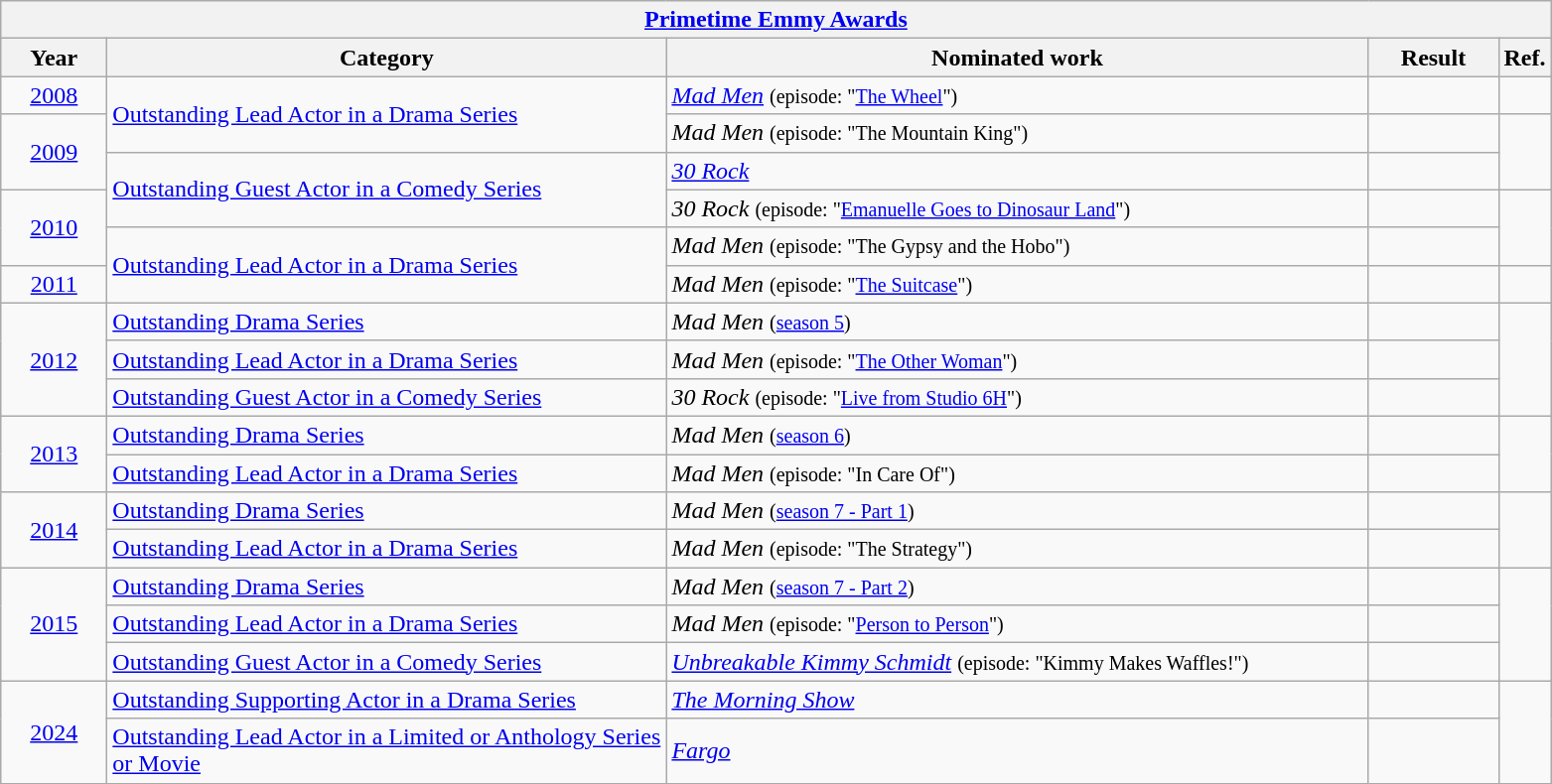<table class=wikitable>
<tr>
<th colspan=5><a href='#'>Primetime Emmy Awards</a></th>
</tr>
<tr>
<th scope="col" style="width:4em;">Year</th>
<th scope="col" style="width:23em;">Category</th>
<th scope="col" style="width:29em;">Nominated work</th>
<th scope="col" style="width:5em;">Result</th>
<th scope="col">Ref.</th>
</tr>
<tr>
<td style="text-align:center;"><a href='#'>2008</a></td>
<td rowspan=2><a href='#'>Outstanding Lead Actor in a Drama Series</a></td>
<td><em><a href='#'>Mad Men</a></em> <small> (episode: "<a href='#'>The Wheel</a>") </small></td>
<td></td>
<td></td>
</tr>
<tr>
<td style="text-align:center;", rowspan="2"><a href='#'>2009</a></td>
<td><em>Mad Men</em> <small> (episode: "The Mountain King") </small></td>
<td></td>
<td rowspan=2></td>
</tr>
<tr>
<td rowspan=2><a href='#'>Outstanding Guest Actor in a Comedy Series</a></td>
<td><em><a href='#'>30 Rock</a></em></td>
<td></td>
</tr>
<tr>
<td style="text-align:center;", rowspan="2"><a href='#'>2010</a></td>
<td><em>30 Rock</em> <small> (episode: "<a href='#'>Emanuelle Goes to Dinosaur Land</a>") </small></td>
<td></td>
<td rowspan=2></td>
</tr>
<tr>
<td rowspan=2><a href='#'>Outstanding Lead Actor in a Drama Series</a></td>
<td><em>Mad Men</em> <small> (episode: "The Gypsy and the Hobo") </small></td>
<td></td>
</tr>
<tr>
<td style="text-align:center;"><a href='#'>2011</a></td>
<td><em>Mad Men</em> <small> (episode: "<a href='#'>The Suitcase</a>") </small></td>
<td></td>
<td></td>
</tr>
<tr>
<td style="text-align:center;", rowspan="3"><a href='#'>2012</a></td>
<td><a href='#'>Outstanding Drama Series</a></td>
<td><em>Mad Men</em> <small> (<a href='#'>season 5</a>) </small></td>
<td></td>
<td rowspan=3></td>
</tr>
<tr>
<td><a href='#'>Outstanding Lead Actor in a Drama Series</a></td>
<td><em>Mad Men</em> <small> (episode: "<a href='#'>The Other Woman</a>") </small></td>
<td></td>
</tr>
<tr>
<td><a href='#'>Outstanding Guest Actor in a Comedy Series</a></td>
<td><em>30 Rock</em> <small> (episode: "<a href='#'>Live from Studio 6H</a>") </small></td>
<td></td>
</tr>
<tr>
<td style="text-align:center;", rowspan="2"><a href='#'>2013</a></td>
<td><a href='#'>Outstanding Drama Series</a></td>
<td><em>Mad Men</em> <small> (<a href='#'>season 6</a>) </small></td>
<td></td>
<td rowspan=2></td>
</tr>
<tr>
<td><a href='#'>Outstanding Lead Actor in a Drama Series</a></td>
<td><em>Mad Men</em> <small> (episode: "In Care Of") </small></td>
<td></td>
</tr>
<tr>
<td style="text-align:center;", rowspan="2"><a href='#'>2014</a></td>
<td><a href='#'>Outstanding Drama Series</a></td>
<td><em>Mad Men</em> <small> (<a href='#'>season 7 - Part 1</a>) </small></td>
<td></td>
<td rowspan=2></td>
</tr>
<tr>
<td><a href='#'>Outstanding Lead Actor in a Drama Series</a></td>
<td><em>Mad Men</em> <small> (episode: "The Strategy") </small></td>
<td></td>
</tr>
<tr>
<td style="text-align:center;", rowspan="3"><a href='#'>2015</a></td>
<td><a href='#'>Outstanding Drama Series</a></td>
<td><em>Mad Men</em> <small> (<a href='#'>season 7 - Part 2</a>) </small></td>
<td></td>
<td rowspan=3></td>
</tr>
<tr>
<td><a href='#'>Outstanding Lead Actor in a Drama Series</a></td>
<td><em>Mad Men</em> <small> (episode: "<a href='#'>Person to Person</a>") </small></td>
<td></td>
</tr>
<tr>
<td><a href='#'>Outstanding Guest Actor in a Comedy Series</a></td>
<td><em><a href='#'>Unbreakable Kimmy Schmidt</a></em> <small> (episode: "Kimmy Makes Waffles!") </small></td>
<td></td>
</tr>
<tr>
<td style="text-align:center;", rowspan="2"><a href='#'>2024</a></td>
<td><a href='#'>Outstanding Supporting Actor in a Drama Series</a></td>
<td><em><a href='#'>The Morning Show</a></em></td>
<td></td>
<td rowspan=2></td>
</tr>
<tr>
<td><a href='#'>Outstanding Lead Actor in a Limited or Anthology Series or Movie</a></td>
<td><em><a href='#'>Fargo</a></em></td>
<td></td>
</tr>
</table>
